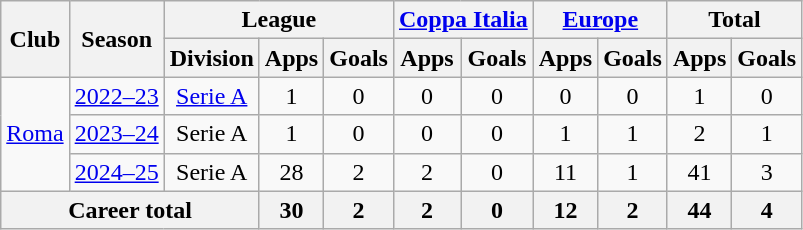<table class="wikitable" style="text-align: center;">
<tr>
<th rowspan="2">Club</th>
<th rowspan="2">Season</th>
<th colspan="3">League</th>
<th colspan="2"><a href='#'>Coppa Italia</a></th>
<th colspan="2"><a href='#'>Europe</a></th>
<th colspan="2">Total</th>
</tr>
<tr>
<th>Division</th>
<th>Apps</th>
<th>Goals</th>
<th>Apps</th>
<th>Goals</th>
<th>Apps</th>
<th>Goals</th>
<th>Apps</th>
<th>Goals</th>
</tr>
<tr>
<td rowspan="3"><a href='#'>Roma</a></td>
<td><a href='#'>2022–23</a></td>
<td><a href='#'>Serie A</a></td>
<td>1</td>
<td>0</td>
<td>0</td>
<td>0</td>
<td>0</td>
<td>0</td>
<td>1</td>
<td>0</td>
</tr>
<tr>
<td><a href='#'>2023–24</a></td>
<td>Serie A</td>
<td>1</td>
<td>0</td>
<td>0</td>
<td>0</td>
<td>1</td>
<td>1</td>
<td>2</td>
<td>1</td>
</tr>
<tr>
<td><a href='#'>2024–25</a></td>
<td>Serie A</td>
<td>28</td>
<td>2</td>
<td>2</td>
<td>0</td>
<td>11</td>
<td>1</td>
<td>41</td>
<td>3</td>
</tr>
<tr>
<th colspan="3">Career total</th>
<th>30</th>
<th>2</th>
<th>2</th>
<th>0</th>
<th>12</th>
<th>2</th>
<th>44</th>
<th>4</th>
</tr>
</table>
